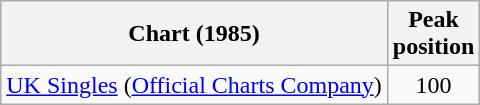<table class="wikitable sortable">
<tr>
<th>Chart (1985)</th>
<th>Peak<br>position</th>
</tr>
<tr>
<td align="left"><a href='#'>UK Singles</a> (<a href='#'>Official Charts Company</a>)</td>
<td style="text-align:center;">100</td>
</tr>
</table>
